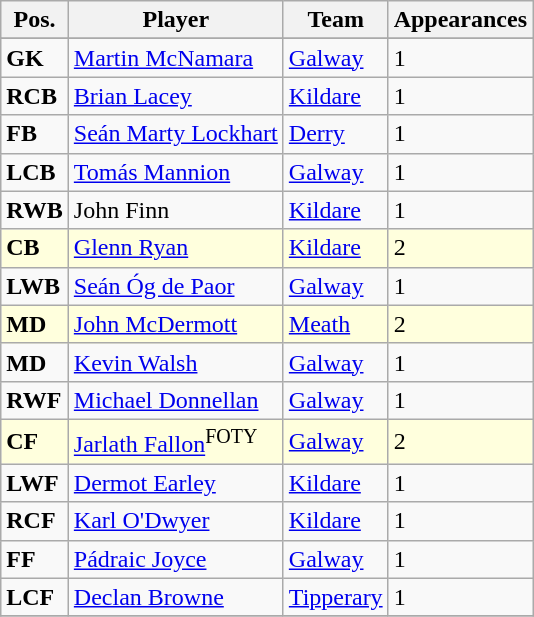<table class="wikitable">
<tr>
<th>Pos.</th>
<th>Player</th>
<th>Team</th>
<th>Appearances</th>
</tr>
<tr>
</tr>
<tr>
<td><strong>GK</strong></td>
<td> <a href='#'>Martin McNamara</a></td>
<td><a href='#'>Galway</a></td>
<td>1</td>
</tr>
<tr>
<td><strong>RCB</strong></td>
<td> <a href='#'>Brian Lacey</a></td>
<td><a href='#'>Kildare</a></td>
<td>1</td>
</tr>
<tr>
<td><strong>FB</strong></td>
<td> <a href='#'>Seán Marty Lockhart</a></td>
<td><a href='#'>Derry</a></td>
<td>1</td>
</tr>
<tr>
<td><strong>LCB</strong></td>
<td> <a href='#'>Tomás Mannion</a></td>
<td><a href='#'>Galway</a></td>
<td>1</td>
</tr>
<tr>
<td><strong>RWB</strong></td>
<td> John Finn</td>
<td><a href='#'>Kildare</a></td>
<td>1</td>
</tr>
<tr bgcolor=#FFFFDD>
<td><strong>CB</strong></td>
<td> <a href='#'>Glenn Ryan</a></td>
<td><a href='#'>Kildare</a></td>
<td>2</td>
</tr>
<tr>
<td><strong>LWB</strong></td>
<td> <a href='#'>Seán Óg de Paor</a></td>
<td><a href='#'>Galway</a></td>
<td>1</td>
</tr>
<tr bgcolor=#FFFFDD>
<td><strong>MD</strong></td>
<td> <a href='#'>John McDermott</a></td>
<td><a href='#'>Meath</a></td>
<td>2</td>
</tr>
<tr>
<td><strong>MD</strong></td>
<td> <a href='#'>Kevin Walsh</a></td>
<td><a href='#'>Galway</a></td>
<td>1</td>
</tr>
<tr>
<td><strong>RWF</strong></td>
<td> <a href='#'>Michael Donnellan</a></td>
<td><a href='#'>Galway</a></td>
<td>1</td>
</tr>
<tr bgcolor=#FFFFDD>
<td><strong>CF</strong></td>
<td> <a href='#'>Jarlath Fallon</a><sup>FOTY</sup></td>
<td><a href='#'>Galway</a></td>
<td>2</td>
</tr>
<tr>
<td><strong>LWF</strong></td>
<td> <a href='#'>Dermot Earley</a></td>
<td><a href='#'>Kildare</a></td>
<td>1</td>
</tr>
<tr>
<td><strong>RCF</strong></td>
<td> <a href='#'>Karl O'Dwyer</a></td>
<td><a href='#'>Kildare</a></td>
<td>1</td>
</tr>
<tr>
<td><strong>FF</strong></td>
<td> <a href='#'>Pádraic Joyce</a></td>
<td><a href='#'>Galway</a></td>
<td>1</td>
</tr>
<tr>
<td><strong>LCF</strong></td>
<td> <a href='#'>Declan Browne</a></td>
<td><a href='#'>Tipperary</a></td>
<td>1</td>
</tr>
<tr>
</tr>
</table>
